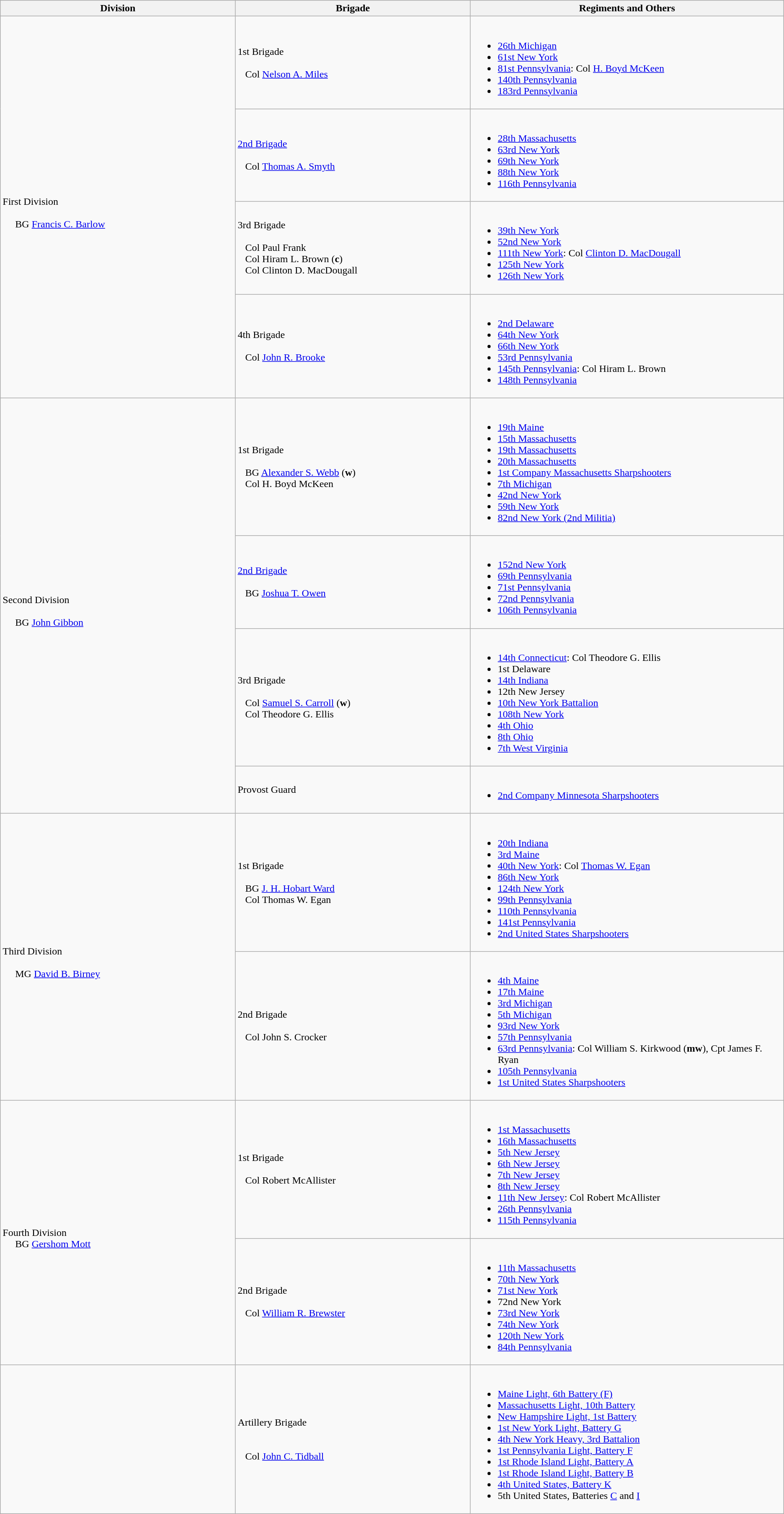<table class="wikitable">
<tr>
<th width=30%>Division</th>
<th width=30%>Brigade</th>
<th>Regiments and Others</th>
</tr>
<tr>
<td rowspan=4><br>First Division<br>
<br>    
BG <a href='#'>Francis C. Barlow</a></td>
<td>1st Brigade<br><br>  
Col <a href='#'>Nelson A. Miles</a></td>
<td><br><ul><li><a href='#'>26th Michigan</a></li><li><a href='#'>61st New York</a></li><li><a href='#'>81st Pennsylvania</a>: Col <a href='#'>H. Boyd McKeen</a></li><li><a href='#'>140th Pennsylvania</a></li><li><a href='#'>183rd Pennsylvania</a></li></ul></td>
</tr>
<tr>
<td><a href='#'>2nd Brigade</a><br><br>  
Col <a href='#'>Thomas A. Smyth</a></td>
<td><br><ul><li><a href='#'>28th Massachusetts</a></li><li><a href='#'>63rd New York</a></li><li><a href='#'>69th New York</a></li><li><a href='#'>88th New York</a></li><li><a href='#'>116th Pennsylvania</a></li></ul></td>
</tr>
<tr>
<td>3rd Brigade<br><br>  
Col Paul Frank
<br>  
Col Hiram L. Brown (<strong>c</strong>)
<br>  
Col Clinton D. MacDougall</td>
<td><br><ul><li><a href='#'>39th New York</a></li><li><a href='#'>52nd New York</a></li><li><a href='#'>111th New York</a>: Col <a href='#'>Clinton D. MacDougall</a></li><li><a href='#'>125th New York</a></li><li><a href='#'>126th New York</a></li></ul></td>
</tr>
<tr>
<td>4th Brigade<br><br>  
Col <a href='#'>John R. Brooke</a></td>
<td><br><ul><li><a href='#'>2nd Delaware</a></li><li><a href='#'>64th New York</a></li><li><a href='#'>66th New York</a></li><li><a href='#'>53rd Pennsylvania</a></li><li><a href='#'>145th Pennsylvania</a>: Col Hiram L. Brown</li><li><a href='#'>148th Pennsylvania</a></li></ul></td>
</tr>
<tr>
<td rowspan=4><br>Second Division<br>
<br>    
BG <a href='#'>John Gibbon</a></td>
<td>1st Brigade<br><br>  
BG <a href='#'>Alexander S. Webb</a> (<strong>w</strong>)
<br>  
Col H. Boyd McKeen</td>
<td><br><ul><li><a href='#'>19th Maine</a></li><li><a href='#'>15th Massachusetts</a></li><li><a href='#'>19th Massachusetts</a></li><li><a href='#'>20th Massachusetts</a></li><li><a href='#'>1st Company Massachusetts Sharpshooters</a></li><li><a href='#'>7th Michigan</a></li><li><a href='#'>42nd New York</a></li><li><a href='#'>59th New York</a></li><li><a href='#'>82nd New York (2nd Militia)</a></li></ul></td>
</tr>
<tr>
<td><a href='#'>2nd Brigade</a><br><br>  
BG <a href='#'>Joshua T. Owen</a></td>
<td><br><ul><li><a href='#'>152nd New York</a></li><li><a href='#'>69th Pennsylvania</a></li><li><a href='#'>71st Pennsylvania</a></li><li><a href='#'>72nd Pennsylvania</a></li><li><a href='#'>106th Pennsylvania</a></li></ul></td>
</tr>
<tr>
<td>3rd Brigade<br><br>  
Col <a href='#'>Samuel S. Carroll</a> (<strong>w</strong>)
<br>  
Col Theodore G. Ellis</td>
<td><br><ul><li><a href='#'>14th Connecticut</a>: Col Theodore G. Ellis</li><li>1st Delaware</li><li><a href='#'>14th Indiana</a></li><li>12th New Jersey</li><li><a href='#'>10th New York Battalion</a></li><li><a href='#'>108th New York</a></li><li><a href='#'>4th Ohio</a></li><li><a href='#'>8th Ohio</a></li><li><a href='#'>7th West Virginia</a></li></ul></td>
</tr>
<tr>
<td>Provost Guard</td>
<td><br><ul><li><a href='#'>2nd Company Minnesota Sharpshooters</a></li></ul></td>
</tr>
<tr>
<td rowspan=2><br>Third Division<br>
<br>    
MG <a href='#'>David B. Birney</a></td>
<td>1st Brigade<br><br>  
BG <a href='#'>J. H. Hobart Ward</a>
<br>  
Col Thomas W. Egan</td>
<td><br><ul><li><a href='#'>20th Indiana</a></li><li><a href='#'>3rd Maine</a></li><li><a href='#'>40th New York</a>: Col <a href='#'>Thomas W. Egan</a></li><li><a href='#'>86th New York</a></li><li><a href='#'>124th New York</a></li><li><a href='#'>99th Pennsylvania</a></li><li><a href='#'>110th Pennsylvania</a></li><li><a href='#'>141st Pennsylvania</a></li><li><a href='#'>2nd United States Sharpshooters</a></li></ul></td>
</tr>
<tr>
<td>2nd Brigade<br><br>  
Col John S. Crocker</td>
<td><br><ul><li><a href='#'>4th Maine</a></li><li><a href='#'>17th Maine</a></li><li><a href='#'>3rd Michigan</a></li><li><a href='#'>5th Michigan</a></li><li><a href='#'>93rd New York</a></li><li><a href='#'>57th Pennsylvania</a></li><li><a href='#'>63rd Pennsylvania</a>: Col William S. Kirkwood (<strong>mw</strong>), Cpt James F. Ryan</li><li><a href='#'>105th Pennsylvania</a></li><li><a href='#'>1st United States Sharpshooters</a></li></ul></td>
</tr>
<tr>
<td rowspan=2><br>Fourth Division
<br>    
BG <a href='#'>Gershom Mott</a></td>
<td>1st Brigade<br><br>  
Col Robert McAllister</td>
<td><br><ul><li><a href='#'>1st Massachusetts</a></li><li><a href='#'>16th Massachusetts</a></li><li><a href='#'>5th New Jersey</a></li><li><a href='#'>6th New Jersey</a></li><li><a href='#'>7th New Jersey</a></li><li><a href='#'>8th New Jersey</a></li><li><a href='#'>11th New Jersey</a>: Col Robert McAllister</li><li><a href='#'>26th Pennsylvania</a></li><li><a href='#'>115th Pennsylvania</a></li></ul></td>
</tr>
<tr>
<td>2nd Brigade<br><br>  
Col <a href='#'>William R. Brewster</a></td>
<td><br><ul><li><a href='#'>11th Massachusetts</a></li><li><a href='#'>70th New York</a></li><li><a href='#'>71st New York</a></li><li>72nd New York</li><li><a href='#'>73rd New York</a></li><li><a href='#'>74th New York</a></li><li><a href='#'>120th New York</a></li><li><a href='#'>84th Pennsylvania</a></li></ul></td>
</tr>
<tr>
<td></td>
<td>Artillery Brigade<br><br><br>  
Col <a href='#'>John C. Tidball</a></td>
<td><br><ul><li><a href='#'>Maine Light, 6th Battery (F)</a></li><li><a href='#'>Massachusetts Light, 10th Battery</a></li><li><a href='#'>New Hampshire Light, 1st Battery</a></li><li><a href='#'>1st New York Light, Battery G</a></li><li><a href='#'>4th New York Heavy, 3rd Battalion</a></li><li><a href='#'>1st Pennsylvania Light, Battery F</a></li><li><a href='#'>1st Rhode Island Light, Battery A</a></li><li><a href='#'>1st Rhode Island Light, Battery B</a></li><li><a href='#'>4th United States, Battery K</a></li><li>5th United States, Batteries <a href='#'>C</a> and <a href='#'>I</a></li></ul></td>
</tr>
</table>
